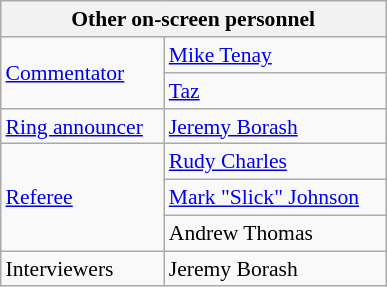<table align="right" class="wikitable" style="border:1px; font-size:90%; margin-left:1em;">
<tr>
<th colspan="2" width="250"><strong>Other on-screen personnel</strong></th>
</tr>
<tr>
<td rowspan=2><a href='#'>Commentator</a></td>
<td><a href='#'>Mike Tenay</a></td>
</tr>
<tr>
<td><a href='#'>Taz</a></td>
</tr>
<tr>
<td><a href='#'>Ring announcer</a></td>
<td><a href='#'>Jeremy Borash</a></td>
</tr>
<tr>
<td rowspan=3><a href='#'>Referee</a></td>
<td><a href='#'>Rudy Charles</a></td>
</tr>
<tr>
<td><a href='#'>Mark "Slick" Johnson</a></td>
</tr>
<tr>
<td>Andrew Thomas</td>
</tr>
<tr>
<td rowspan=1>Interviewers</td>
<td>Jeremy Borash</td>
</tr>
<tr>
</tr>
</table>
